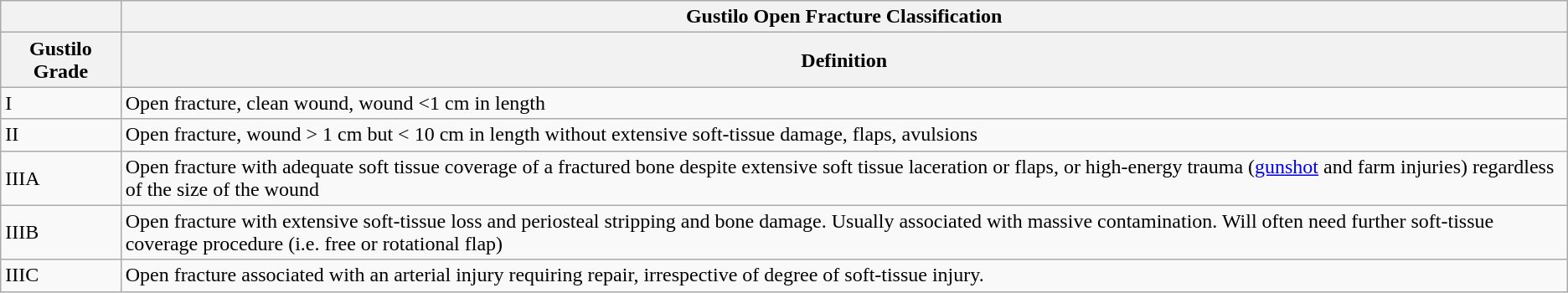<table class="wikitable" border="1">
<tr>
<th></th>
<th>Gustilo Open Fracture Classification</th>
</tr>
<tr>
<th>Gustilo Grade</th>
<th>Definition</th>
</tr>
<tr>
<td>I</td>
<td>Open fracture, clean wound, wound <1 cm in length</td>
</tr>
<tr>
<td>II</td>
<td>Open fracture, wound > 1 cm but < 10 cm in length without extensive soft-tissue damage, flaps, avulsions</td>
</tr>
<tr>
<td>IIIA</td>
<td>Open fracture with adequate soft tissue coverage of a fractured bone despite extensive soft tissue laceration or flaps, or high-energy trauma (<a href='#'>gunshot</a> and farm injuries) regardless of the size of the wound</td>
</tr>
<tr>
<td>IIIB</td>
<td>Open fracture with extensive soft-tissue loss and periosteal stripping and bone damage. Usually associated with massive contamination. Will often need further soft-tissue coverage procedure (i.e. free or rotational flap)</td>
</tr>
<tr>
<td>IIIC</td>
<td>Open fracture associated with an arterial injury requiring repair, irrespective of degree of soft-tissue injury.</td>
</tr>
</table>
